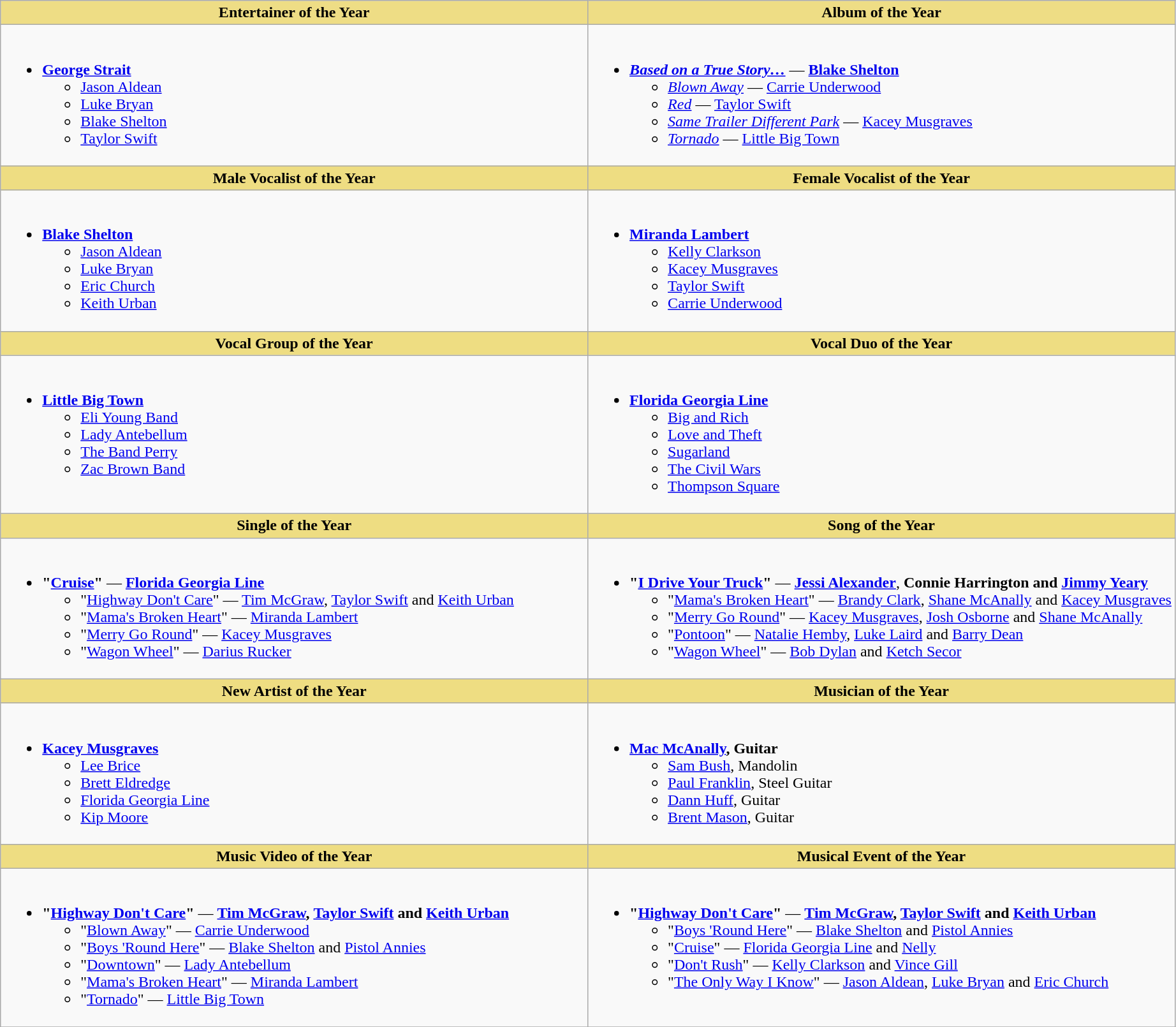<table class=wikitable>
<tr>
<th width="50%" style="background:#EEDD85;">Entertainer of the Year</th>
<th width="50%" style="background:#EEDD85;">Album of the Year</th>
</tr>
<tr>
<td valign="top"><br><ul><li><strong><a href='#'>George Strait</a></strong><ul><li><a href='#'>Jason Aldean</a></li><li><a href='#'>Luke Bryan</a></li><li><a href='#'>Blake Shelton</a></li><li><a href='#'>Taylor Swift</a></li></ul></li></ul></td>
<td valign="top"><br><ul><li><strong><em><a href='#'>Based on a True Story…</a></em></strong> — <strong><a href='#'>Blake Shelton</a></strong><ul><li><em><a href='#'>Blown Away</a></em> — <a href='#'>Carrie Underwood</a></li><li><em><a href='#'>Red</a></em> — <a href='#'>Taylor Swift</a></li><li><em><a href='#'>Same Trailer Different Park</a></em> — <a href='#'>Kacey Musgraves</a></li><li><em><a href='#'>Tornado</a></em> — <a href='#'>Little Big Town</a></li></ul></li></ul></td>
</tr>
<tr>
<th style="background:#EEDD82; width=50%">Male Vocalist of the Year</th>
<th style="background:#EEDD82; width=50%">Female Vocalist of the Year</th>
</tr>
<tr>
<td valign="top"><br><ul><li><strong><a href='#'>Blake Shelton</a></strong><ul><li><a href='#'>Jason Aldean</a></li><li><a href='#'>Luke Bryan</a></li><li><a href='#'>Eric Church</a></li><li><a href='#'>Keith Urban</a></li></ul></li></ul></td>
<td valign="top"><br><ul><li><strong><a href='#'>Miranda Lambert</a></strong><ul><li><a href='#'>Kelly Clarkson</a></li><li><a href='#'>Kacey Musgraves</a></li><li><a href='#'>Taylor Swift</a></li><li><a href='#'>Carrie Underwood</a></li></ul></li></ul></td>
</tr>
<tr>
<th style="background:#EEDD82; width=50%">Vocal Group of the Year</th>
<th style="background:#EEDD82; width=50%">Vocal Duo of the Year</th>
</tr>
<tr>
<td valign="top"><br><ul><li><strong><a href='#'>Little Big Town</a></strong><ul><li><a href='#'>Eli Young Band</a></li><li><a href='#'>Lady Antebellum</a></li><li><a href='#'>The Band Perry</a></li><li><a href='#'>Zac Brown Band</a></li></ul></li></ul></td>
<td valign="top"><br><ul><li><strong><a href='#'>Florida Georgia Line</a></strong><ul><li><a href='#'>Big and Rich</a></li><li><a href='#'>Love and Theft</a></li><li><a href='#'>Sugarland</a></li><li><a href='#'>The Civil Wars</a></li><li><a href='#'>Thompson Square</a></li></ul></li></ul></td>
</tr>
<tr>
<th style="background:#EEDD82; width=50%">Single of the Year</th>
<th style="background:#EEDD82; width=50%">Song of the Year</th>
</tr>
<tr>
<td valign="top"><br><ul><li><strong>"<a href='#'>Cruise</a>"</strong> — <strong><a href='#'>Florida Georgia Line</a></strong><ul><li>"<a href='#'>Highway Don't Care</a>" — <a href='#'>Tim McGraw</a>, <a href='#'>Taylor Swift</a> and <a href='#'>Keith Urban</a></li><li>"<a href='#'>Mama's Broken Heart</a>" — <a href='#'>Miranda Lambert</a></li><li>"<a href='#'>Merry Go Round</a>" — <a href='#'>Kacey Musgraves</a></li><li>"<a href='#'>Wagon Wheel</a>" — <a href='#'>Darius Rucker</a></li></ul></li></ul></td>
<td valign="top"><br><ul><li><strong>"<a href='#'>I Drive Your Truck</a>"</strong> — <strong><a href='#'>Jessi Alexander</a></strong>, <strong>Connie Harrington and</strong> <strong><a href='#'>Jimmy Yeary</a></strong><ul><li>"<a href='#'>Mama's Broken Heart</a>" — <a href='#'>Brandy Clark</a>, <a href='#'>Shane McAnally</a> and <a href='#'>Kacey Musgraves</a></li><li>"<a href='#'>Merry Go Round</a>" — <a href='#'>Kacey Musgraves</a>, <a href='#'>Josh Osborne</a> and <a href='#'>Shane McAnally</a></li><li>"<a href='#'>Pontoon</a>" — <a href='#'>Natalie Hemby</a>, <a href='#'>Luke Laird</a> and <a href='#'>Barry Dean</a></li><li>"<a href='#'>Wagon Wheel</a>" — <a href='#'>Bob Dylan</a> and <a href='#'>Ketch Secor</a></li></ul></li></ul></td>
</tr>
<tr>
<th style="background:#EEDD82; width=50%">New Artist of the Year</th>
<th style="background:#EEDD82; width=50%">Musician of the Year</th>
</tr>
<tr>
<td valign="top"><br><ul><li><strong><a href='#'>Kacey Musgraves</a></strong><ul><li><a href='#'>Lee Brice</a></li><li><a href='#'>Brett Eldredge</a></li><li><a href='#'>Florida Georgia Line</a></li><li><a href='#'>Kip Moore</a></li></ul></li></ul></td>
<td valign="top"><br><ul><li><strong><a href='#'>Mac McAnally</a>, Guitar</strong><ul><li><a href='#'>Sam Bush</a>, Mandolin</li><li><a href='#'>Paul Franklin</a>, Steel Guitar</li><li><a href='#'>Dann Huff</a>, Guitar</li><li><a href='#'>Brent Mason</a>, Guitar</li></ul></li></ul></td>
</tr>
<tr>
<th style="background:#EEDD82; width=50%">Music Video of the Year</th>
<th style="background:#EEDD82; width=50%">Musical Event of the Year</th>
</tr>
<tr>
<td valign="top"><br><ul><li><strong>"<a href='#'>Highway Don't Care</a>"</strong> — <strong><a href='#'>Tim McGraw</a>,</strong> <strong><a href='#'>Taylor Swift</a></strong> <strong>and</strong> <strong><a href='#'>Keith Urban</a></strong><ul><li>"<a href='#'>Blown Away</a>" — <a href='#'>Carrie Underwood</a></li><li>"<a href='#'>Boys 'Round Here</a>" — <a href='#'>Blake Shelton</a> and <a href='#'>Pistol Annies</a></li><li>"<a href='#'>Downtown</a>" — <a href='#'>Lady Antebellum</a></li><li>"<a href='#'>Mama's Broken Heart</a>" — <a href='#'>Miranda Lambert</a></li><li>"<a href='#'>Tornado</a>" — <a href='#'>Little Big Town</a></li></ul></li></ul></td>
<td valign="top"><br><ul><li><strong>"<a href='#'>Highway Don't Care</a>"</strong> — <strong><a href='#'>Tim McGraw</a>, <a href='#'>Taylor Swift</a> and <a href='#'>Keith Urban</a></strong><ul><li>"<a href='#'>Boys 'Round Here</a>" — <a href='#'>Blake Shelton</a> and <a href='#'>Pistol Annies</a></li><li>"<a href='#'>Cruise</a>" — <a href='#'>Florida Georgia Line</a> and <a href='#'>Nelly</a></li><li>"<a href='#'>Don't Rush</a>" — <a href='#'>Kelly Clarkson</a> and <a href='#'>Vince Gill</a></li><li>"<a href='#'>The Only Way I Know</a>" — <a href='#'>Jason Aldean</a>, <a href='#'>Luke Bryan</a> and <a href='#'>Eric Church</a></li></ul></li></ul></td>
</tr>
<tr>
</tr>
</table>
